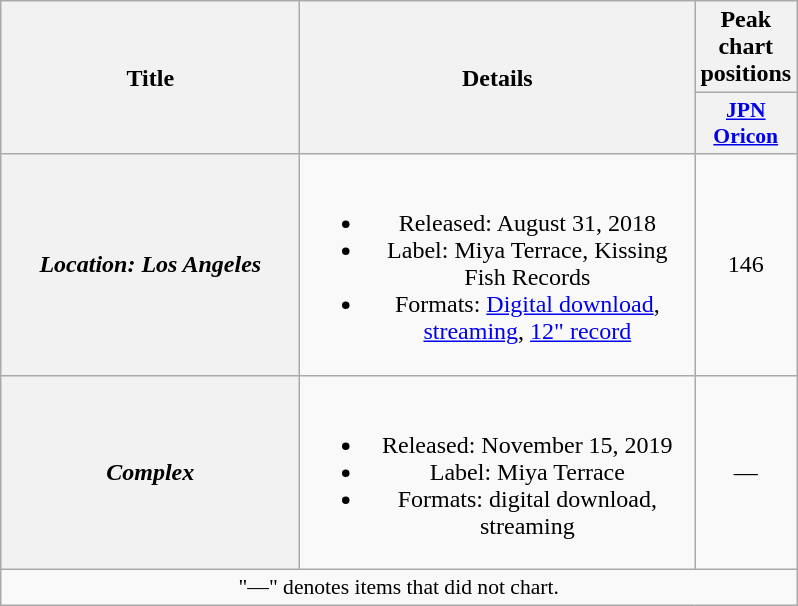<table class="wikitable plainrowheaders" style="text-align:center;">
<tr>
<th scope="col" rowspan="2" style="width:12em;">Title</th>
<th scope="col" rowspan="2" style="width:16em;">Details</th>
<th scope="col" colspan="1">Peak chart positions</th>
</tr>
<tr>
<th scope="col" style="width:3em;font-size:90%;"><a href='#'>JPN<br>Oricon</a><br></th>
</tr>
<tr>
<th scope="row"><em>Location: Los Angeles</em></th>
<td><br><ul><li>Released: August 31, 2018</li><li>Label: Miya Terrace, Kissing Fish Records</li><li>Formats: <a href='#'>Digital download</a>, <a href='#'>streaming</a>, <a href='#'>12" record</a></li></ul></td>
<td>146</td>
</tr>
<tr>
<th scope="row"><em>Complex</em></th>
<td><br><ul><li>Released: November 15, 2019</li><li>Label: Miya Terrace</li><li>Formats: digital download, streaming</li></ul></td>
<td>—</td>
</tr>
<tr>
<td colspan="12" align="center" style="font-size:90%;">"—" denotes items that did not chart.</td>
</tr>
</table>
